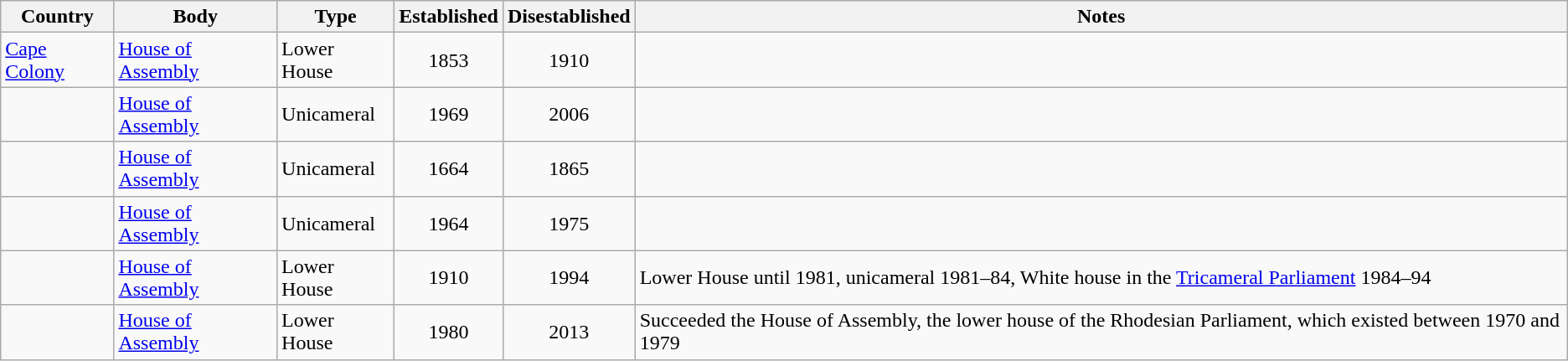<table class=wikitable>
<tr>
<th>Country</th>
<th>Body</th>
<th>Type</th>
<th>Established</th>
<th>Disestablished</th>
<th>Notes</th>
</tr>
<tr>
<td> <a href='#'>Cape Colony</a></td>
<td><a href='#'>House of Assembly</a></td>
<td>Lower House</td>
<td align=center>1853</td>
<td align=center>1910</td>
<td></td>
</tr>
<tr>
<td></td>
<td><a href='#'>House of Assembly</a></td>
<td>Unicameral</td>
<td align=center>1969</td>
<td align=center>2006</td>
<td></td>
</tr>
<tr>
<td></td>
<td><a href='#'>House of Assembly</a></td>
<td>Unicameral</td>
<td align=center>1664</td>
<td align=center>1865</td>
<td></td>
</tr>
<tr>
<td></td>
<td><a href='#'>House of Assembly</a></td>
<td>Unicameral</td>
<td align=center>1964</td>
<td align=center>1975</td>
<td></td>
</tr>
<tr>
<td></td>
<td><a href='#'>House of Assembly</a></td>
<td>Lower House</td>
<td align=center>1910</td>
<td align=center>1994</td>
<td>Lower House until 1981, unicameral 1981–84, White house in the <a href='#'>Tricameral Parliament</a> 1984–94</td>
</tr>
<tr>
<td></td>
<td><a href='#'>House of Assembly</a></td>
<td>Lower House</td>
<td align=center>1980</td>
<td align=center>2013</td>
<td>Succeeded the House of Assembly, the lower house of the Rhodesian Parliament, which existed between 1970 and 1979</td>
</tr>
</table>
